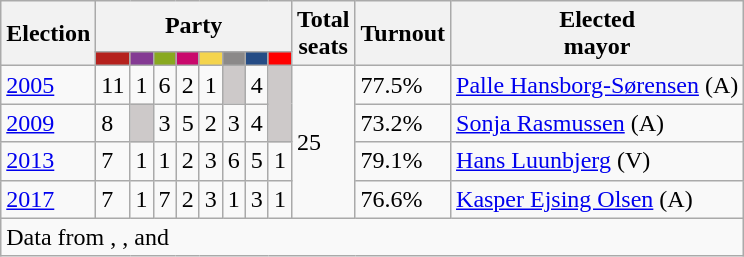<table class="wikitable">
<tr>
<th rowspan="2">Election</th>
<th colspan="8">Party</th>
<th rowspan="2">Total<br>seats</th>
<th rowspan="2">Turnout</th>
<th rowspan="2">Elected<br>mayor</th>
</tr>
<tr>
<td style="background:#B5211D;"><strong><a href='#'></a></strong></td>
<td style="background:#843A93;"><strong><a href='#'></a></strong></td>
<td style="background:#89A920;"><strong><a href='#'></a></strong></td>
<td style="background:#C9096C;"><strong><a href='#'></a></strong></td>
<td style="background:#F4D44D;"><strong><a href='#'></a></strong></td>
<td style="background:#8B8989;"><strong><a href='#'></a></strong></td>
<td style="background:#254C85;"><strong><a href='#'></a></strong></td>
<td style="background:#FF0000;"><strong><a href='#'></a></strong></td>
</tr>
<tr>
<td><a href='#'>2005</a></td>
<td>11</td>
<td>1</td>
<td>6</td>
<td>2</td>
<td>1</td>
<td style="background:#CDC9C9;"></td>
<td>4</td>
<td style="background:#CDC9C9;" rowspan="2"></td>
<td rowspan="4">25</td>
<td>77.5%</td>
<td><a href='#'>Palle Hansborg-Sørensen</a> (A)</td>
</tr>
<tr>
<td><a href='#'>2009</a></td>
<td>8</td>
<td style="background:#CDC9C9;"></td>
<td>3</td>
<td>5</td>
<td>2</td>
<td>3</td>
<td>4</td>
<td>73.2%</td>
<td><a href='#'>Sonja Rasmussen</a> (A)</td>
</tr>
<tr>
<td><a href='#'>2013</a></td>
<td>7</td>
<td>1</td>
<td>1</td>
<td>2</td>
<td>3</td>
<td>6</td>
<td>5</td>
<td>1</td>
<td>79.1%</td>
<td><a href='#'>Hans Luunbjerg</a> (V)</td>
</tr>
<tr>
<td><a href='#'>2017</a></td>
<td>7</td>
<td>1</td>
<td>7</td>
<td>2</td>
<td>3</td>
<td>1</td>
<td>3</td>
<td>1</td>
<td>76.6%</td>
<td><a href='#'>Kasper Ejsing Olsen</a> (A)</td>
</tr>
<tr>
<td colspan="14">Data from , ,  and </td>
</tr>
</table>
